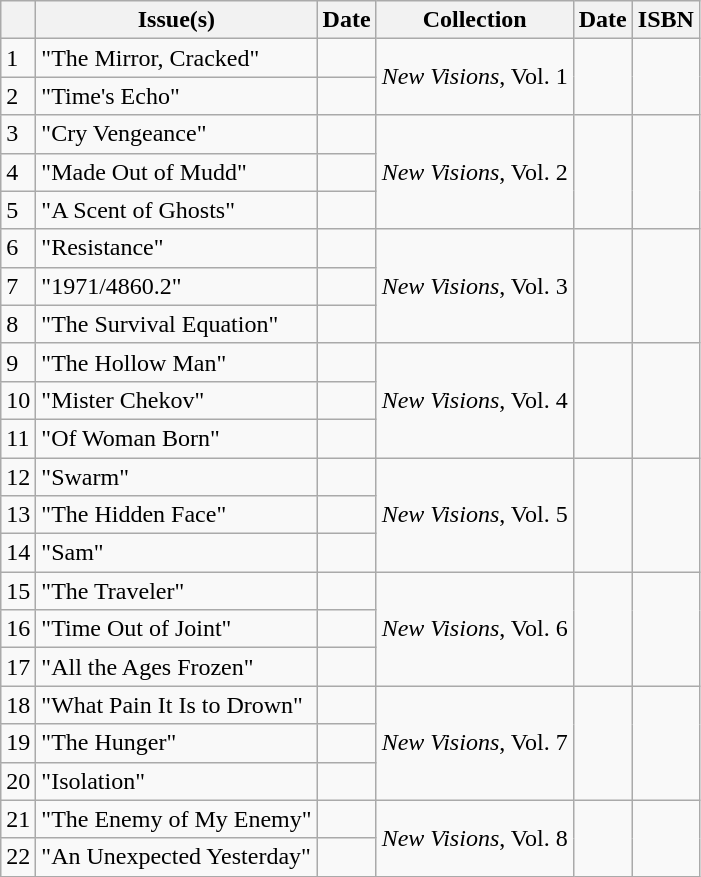<table class="wikitable">
<tr>
<th></th>
<th>Issue(s)</th>
<th>Date</th>
<th>Collection</th>
<th>Date</th>
<th>ISBN</th>
</tr>
<tr>
<td>1</td>
<td>"The Mirror, Cracked"</td>
<td></td>
<td rowspan="2"><em>New Visions</em>, Vol. 1</td>
<td rowspan="2"></td>
<td rowspan="2"></td>
</tr>
<tr>
<td>2</td>
<td>"Time's Echo"</td>
<td></td>
</tr>
<tr>
<td>3</td>
<td>"Cry Vengeance"</td>
<td></td>
<td rowspan="3"><em>New Visions</em>, Vol. 2</td>
<td rowspan="3"></td>
<td rowspan="3"></td>
</tr>
<tr>
<td>4</td>
<td>"Made Out of Mudd"</td>
<td></td>
</tr>
<tr>
<td>5</td>
<td>"A Scent of Ghosts"</td>
<td></td>
</tr>
<tr>
<td>6</td>
<td>"Resistance"</td>
<td></td>
<td rowspan="3"><em>New Visions</em>, Vol. 3</td>
<td rowspan="3"></td>
<td rowspan="3"></td>
</tr>
<tr>
<td>7</td>
<td>"1971/4860.2"</td>
<td></td>
</tr>
<tr>
<td>8</td>
<td>"The Survival Equation"</td>
<td></td>
</tr>
<tr>
<td>9</td>
<td>"The Hollow Man"</td>
<td></td>
<td rowspan="3"><em>New Visions</em>, Vol. 4</td>
<td rowspan="3"></td>
<td rowspan="3"></td>
</tr>
<tr>
<td>10</td>
<td>"Mister Chekov"</td>
<td></td>
</tr>
<tr>
<td>11</td>
<td>"Of Woman Born"</td>
<td></td>
</tr>
<tr>
<td>12</td>
<td>"Swarm"</td>
<td></td>
<td rowspan="3"><em>New Visions</em>, Vol. 5</td>
<td rowspan="3"></td>
<td rowspan="3"></td>
</tr>
<tr>
<td>13</td>
<td>"The Hidden Face"</td>
<td></td>
</tr>
<tr>
<td>14</td>
<td>"Sam"</td>
<td></td>
</tr>
<tr>
<td>15</td>
<td>"The Traveler"</td>
<td></td>
<td rowspan="3"><em>New Visions</em>, Vol. 6</td>
<td rowspan="3"></td>
<td rowspan="3"></td>
</tr>
<tr>
<td>16</td>
<td>"Time Out of Joint"</td>
<td></td>
</tr>
<tr>
<td>17</td>
<td>"All the Ages Frozen"</td>
<td></td>
</tr>
<tr>
<td>18</td>
<td>"What Pain It Is to Drown"</td>
<td></td>
<td rowspan="3"><em>New Visions</em>, Vol. 7</td>
<td rowspan="3"></td>
<td rowspan="3"></td>
</tr>
<tr>
<td>19</td>
<td>"The Hunger"</td>
<td></td>
</tr>
<tr>
<td>20</td>
<td>"Isolation"</td>
<td></td>
</tr>
<tr>
<td>21</td>
<td>"The Enemy of My Enemy"</td>
<td></td>
<td rowspan="2"><em>New Visions</em>, Vol. 8</td>
<td rowspan="2"></td>
<td rowspan="2"></td>
</tr>
<tr>
<td>22</td>
<td>"An Unexpected Yesterday"</td>
<td></td>
</tr>
</table>
